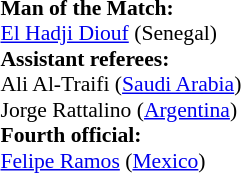<table width=100% style="font-size: 90%">
<tr>
<td><br><strong>Man of the Match:</strong>
<br><a href='#'>El Hadji Diouf</a> (Senegal)<br><strong>Assistant referees:</strong>
<br>Ali Al-Traifi (<a href='#'>Saudi Arabia</a>)
<br>Jorge Rattalino (<a href='#'>Argentina</a>)
<br><strong>Fourth official:</strong>
<br><a href='#'>Felipe Ramos</a> (<a href='#'>Mexico</a>)</td>
</tr>
</table>
